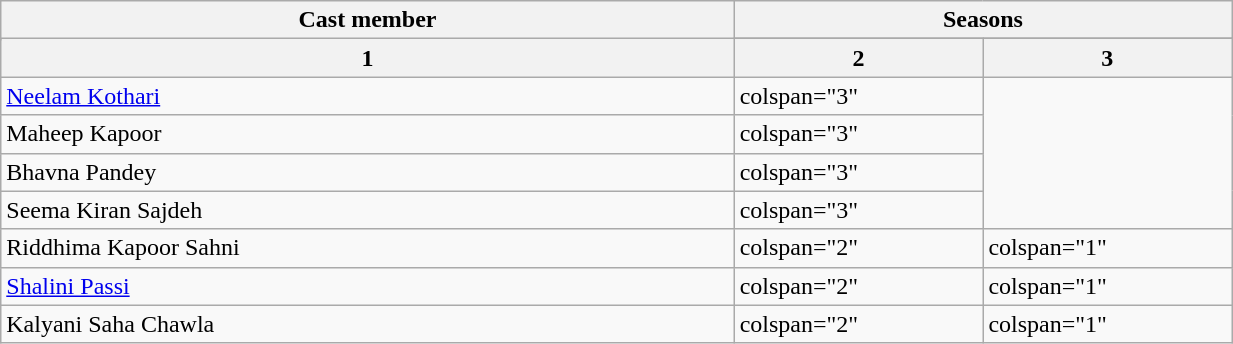<table class="wikitable plainrowheaders" width="65%">
<tr>
<th scope="col" rowspan="2" style="width:25%;">Cast member</th>
<th colspan="4" scope="col">Seasons</th>
</tr>
<tr>
</tr>
<tr>
<th scope="col" style="width:7%;">1</th>
<th scope="col" style="width:7%;">2</th>
<th scope="col" style="width:7%;">3</th>
</tr>
<tr>
<td scope="row"><a href='#'>Neelam Kothari</a></td>
<td>colspan="3" </td>
</tr>
<tr>
<td scope="row">Maheep Kapoor</td>
<td>colspan="3" </td>
</tr>
<tr>
<td scope="row">Bhavna Pandey</td>
<td>colspan="3" </td>
</tr>
<tr>
<td scope="row">Seema Kiran Sajdeh</td>
<td>colspan="3" </td>
</tr>
<tr>
<td scope="row">Riddhima Kapoor Sahni</td>
<td>colspan="2" </td>
<td>colspan="1" </td>
</tr>
<tr>
<td scope="row"><a href='#'>Shalini Passi</a></td>
<td>colspan="2" </td>
<td>colspan="1" </td>
</tr>
<tr>
<td scope="row">Kalyani Saha Chawla</td>
<td>colspan="2" </td>
<td>colspan="1" </td>
</tr>
</table>
